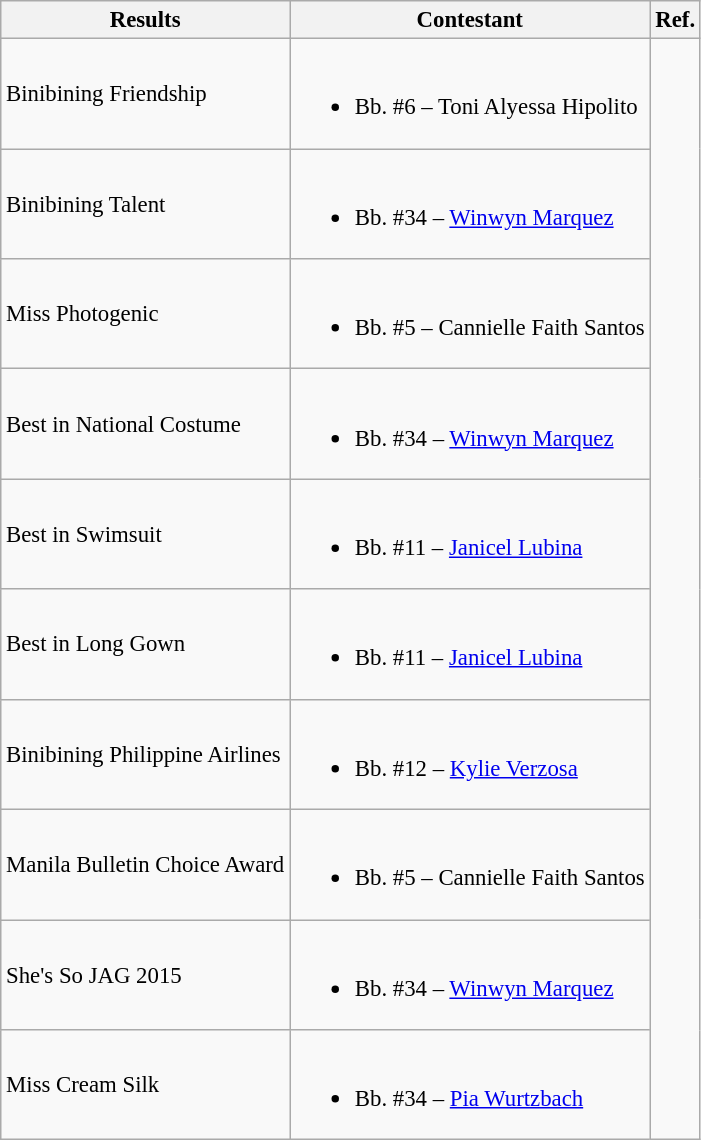<table class="wikitable sortable" style="font-size: 95%;">
<tr>
<th>Results</th>
<th>Contestant</th>
<th>Ref.</th>
</tr>
<tr>
<td>Binibining Friendship</td>
<td><br><ul><li>Bb. #6 – Toni Alyessa Hipolito</li></ul></td>
<td rowspan="11" style="text-align:center;"></td>
</tr>
<tr>
<td>Binibining Talent</td>
<td><br><ul><li>Bb. #34 – <a href='#'>Winwyn Marquez</a></li></ul></td>
</tr>
<tr>
<td>Miss Photogenic</td>
<td><br><ul><li>Bb. #5 – Cannielle Faith Santos</li></ul></td>
</tr>
<tr>
<td>Best in National Costume</td>
<td><br><ul><li>Bb. #34 – <a href='#'>Winwyn Marquez</a></li></ul></td>
</tr>
<tr>
<td>Best in Swimsuit</td>
<td><br><ul><li>Bb. #11 – <a href='#'>Janicel Lubina</a></li></ul></td>
</tr>
<tr>
<td>Best in Long Gown</td>
<td><br><ul><li>Bb. #11 – <a href='#'>Janicel Lubina</a></li></ul></td>
</tr>
<tr>
<td>Binibining Philippine Airlines</td>
<td><br><ul><li>Bb. #12 – <a href='#'>Kylie Verzosa</a></li></ul></td>
</tr>
<tr>
<td>Manila Bulletin Choice Award</td>
<td><br><ul><li>Bb. #5 – Cannielle Faith Santos</li></ul></td>
</tr>
<tr>
<td>She's So JAG 2015</td>
<td><br><ul><li>Bb. #34 – <a href='#'>Winwyn Marquez</a></li></ul></td>
</tr>
<tr>
<td>Miss Cream Silk</td>
<td><br><ul><li>Bb. #34 – <a href='#'>Pia Wurtzbach</a></li></ul></td>
</tr>
</table>
